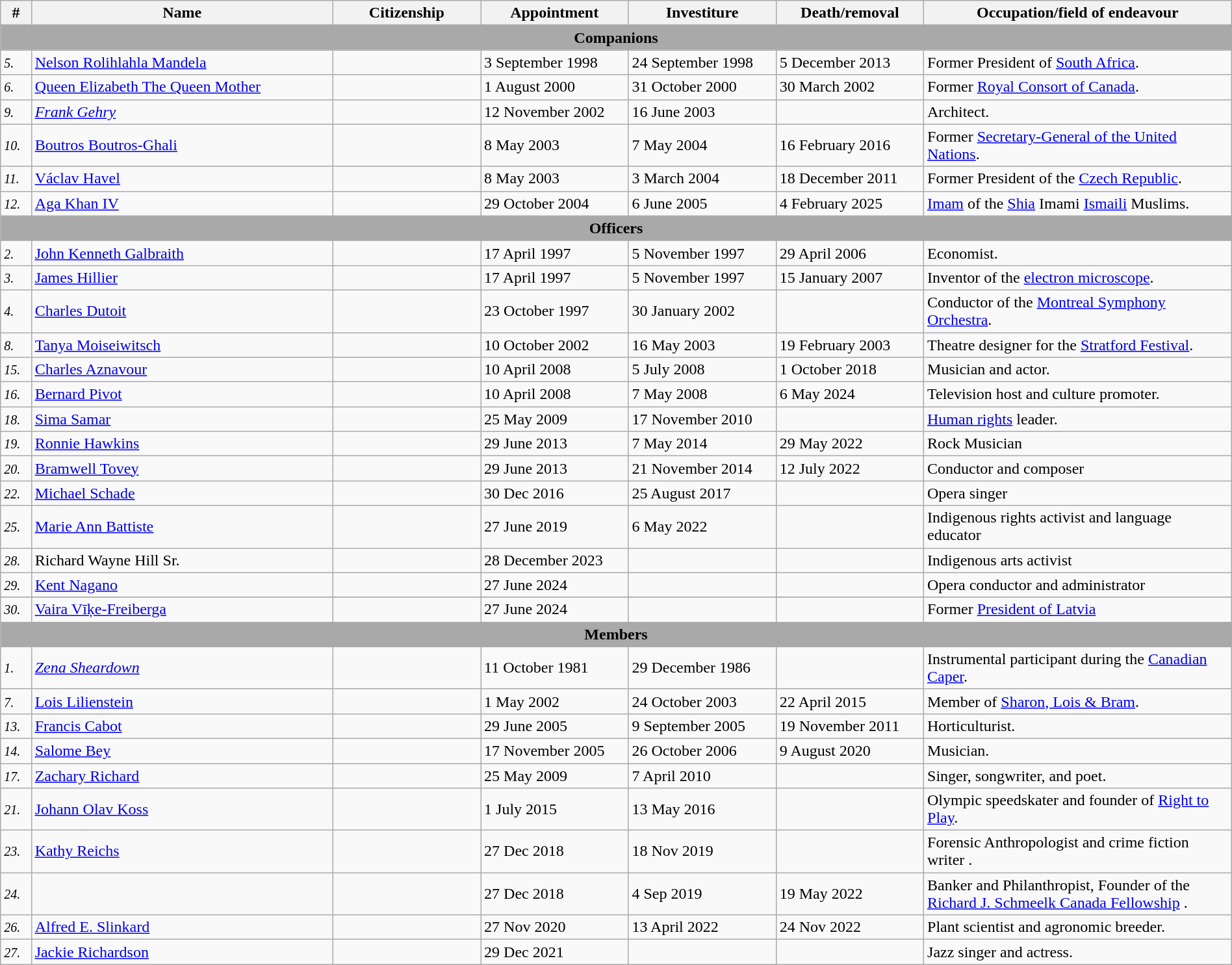<table class="wikitable" style="width:100%">
<tr>
<th width="2.5%">#</th>
<th width="24.5%">Name</th>
<th width="12%">Citizenship</th>
<th width="12%">Appointment</th>
<th width="12%">Investiture</th>
<th width="12%">Death/removal</th>
<th>Occupation/field of endeavour</th>
</tr>
<tr bgcolor="#A9A9A9">
<td colspan="7" align="center"><span><strong>Companions</strong></span></td>
</tr>
<tr>
<td><small><em>5.</em></small></td>
<td><a href='#'>Nelson Rolihlahla Mandela</a></td>
<td> </td>
<td>3 September 1998</td>
<td>24 September 1998</td>
<td>5 December 2013</td>
<td>Former President of <a href='#'>South Africa</a>.</td>
</tr>
<tr>
<td><small><em>6.</em></small></td>
<td><a href='#'>Queen Elizabeth The Queen Mother</a></td>
<td> </td>
<td>1 August 2000</td>
<td>31 October 2000</td>
<td>30 March 2002</td>
<td>Former <a href='#'>Royal Consort of Canada</a>.</td>
</tr>
<tr>
<td><small><em>9.</em></small></td>
<td><em><a href='#'>Frank Gehry</a></em></td>
<td> </td>
<td>12 November 2002</td>
<td>16 June 2003</td>
<td></td>
<td>Architect.</td>
</tr>
<tr>
<td><small><em>10.</em></small></td>
<td><a href='#'>Boutros Boutros-Ghali</a></td>
<td> </td>
<td>8 May 2003</td>
<td>7 May 2004</td>
<td>16 February 2016</td>
<td>Former <a href='#'>Secretary-General of the United Nations</a>.</td>
</tr>
<tr>
<td><small><em>11.</em></small></td>
<td><a href='#'>Václav Havel</a></td>
<td></td>
<td>8 May 2003</td>
<td>3 March 2004</td>
<td>18 December 2011</td>
<td>Former President of the <a href='#'>Czech Republic</a>.</td>
</tr>
<tr>
<td><small><em>12.</em></small></td>
<td><a href='#'>Aga Khan IV</a></td>
<td>   </td>
<td>29 October 2004</td>
<td>6 June 2005</td>
<td>4 February 2025 </td>
<td><a href='#'>Imam</a> of the <a href='#'>Shia</a> Imami <a href='#'>Ismaili</a> Muslims.</td>
</tr>
<tr bgcolor="#A9A9A9">
<td colspan="7" align="center"><span><strong>Officers</strong></span></td>
</tr>
<tr>
<td><small><em>2.</em></small></td>
<td><a href='#'>John Kenneth Galbraith</a></td>
<td></td>
<td>17 April 1997</td>
<td>5 November 1997</td>
<td>29 April 2006</td>
<td>Economist.</td>
</tr>
<tr>
<td><small><em>3.</em></small></td>
<td><a href='#'>James Hillier</a></td>
<td></td>
<td>17 April 1997</td>
<td>5 November 1997</td>
<td>15 January 2007</td>
<td>Inventor of the <a href='#'>electron microscope</a>.</td>
</tr>
<tr>
<td><small><em>4.</em></small></td>
<td><a href='#'>Charles Dutoit</a></td>
<td></td>
<td>23 October 1997</td>
<td>30 January 2002</td>
<td></td>
<td>Conductor of the <a href='#'>Montreal Symphony Orchestra</a>.</td>
</tr>
<tr>
<td><small><em>8.</em></small></td>
<td><a href='#'>Tanya Moiseiwitsch</a></td>
<td></td>
<td>10 October 2002</td>
<td>16 May 2003</td>
<td>19 February 2003</td>
<td>Theatre designer for the <a href='#'>Stratford Festival</a>.</td>
</tr>
<tr>
<td><small><em>15.</em></small></td>
<td><a href='#'>Charles Aznavour</a></td>
<td> </td>
<td>10 April 2008</td>
<td>5 July 2008</td>
<td>1 October 2018</td>
<td>Musician and actor.</td>
</tr>
<tr>
<td><small><em>16.</em></small></td>
<td><a href='#'>Bernard Pivot</a></td>
<td></td>
<td>10 April 2008</td>
<td>7 May 2008</td>
<td>6 May 2024 </td>
<td>Television host and culture promoter.</td>
</tr>
<tr>
<td><small><em>18.</em></small></td>
<td><a href='#'>Sima Samar</a></td>
<td></td>
<td>25 May 2009</td>
<td>17 November 2010</td>
<td></td>
<td><a href='#'>Human rights</a> leader.</td>
</tr>
<tr>
<td><small><em>19.</em></small></td>
<td><a href='#'>Ronnie Hawkins</a></td>
<td></td>
<td>29 June 2013</td>
<td>7 May 2014</td>
<td>29 May 2022</td>
<td>Rock Musician</td>
</tr>
<tr>
<td><small><em>20.</em></small></td>
<td><a href='#'>Bramwell Tovey</a></td>
<td></td>
<td>29 June 2013</td>
<td>21 November 2014</td>
<td>12 July 2022</td>
<td>Conductor and composer</td>
</tr>
<tr>
<td><small><em>22.</em></small></td>
<td><a href='#'>Michael Schade</a></td>
<td></td>
<td>30 Dec 2016</td>
<td>25 August 2017</td>
<td></td>
<td>Opera singer </td>
</tr>
<tr>
<td><small><em>25.</em></small></td>
<td><a href='#'>Marie Ann Battiste</a></td>
<td></td>
<td>27 June 2019</td>
<td>6 May 2022</td>
<td></td>
<td>Indigenous rights activist and language educator </td>
</tr>
<tr>
<td><small><em>28.</em></small></td>
<td>Richard Wayne Hill Sr.</td>
<td></td>
<td>28 December 2023</td>
<td></td>
<td></td>
<td>Indigenous arts activist </td>
</tr>
<tr>
<td><small><em>29.</em></small></td>
<td><a href='#'>Kent Nagano</a></td>
<td></td>
<td>27 June 2024</td>
<td></td>
<td></td>
<td>Opera conductor and administrator </td>
</tr>
<tr>
</tr>
<tr bgcolor="#A9A9A9">
</tr>
<tr>
<td><small><em>30.</em></small></td>
<td><a href='#'>Vaira Vīķe-Freiberga</a></td>
<td> </td>
<td>27 June 2024</td>
<td></td>
<td></td>
<td>Former <a href='#'>President of Latvia</a></td>
</tr>
<tr>
</tr>
<tr bgcolor="#A9A9A9">
<td colspan="7" align="center"><span><strong>Members</strong></span></td>
</tr>
<tr>
<td><small><em>1.</em></small></td>
<td><em><a href='#'>Zena Sheardown</a></em></td>
<td> </td>
<td>11 October 1981</td>
<td>29 December 1986</td>
<td></td>
<td>Instrumental participant during the <a href='#'>Canadian Caper</a>.</td>
</tr>
<tr>
<td><small><em>7.</em></small></td>
<td><a href='#'>Lois Lilienstein</a></td>
<td></td>
<td>1 May 2002</td>
<td>24 October 2003</td>
<td>22 April 2015</td>
<td>Member of <a href='#'>Sharon, Lois & Bram</a>.</td>
</tr>
<tr>
<td><small><em>13.</em></small></td>
<td><a href='#'>Francis Cabot</a></td>
<td></td>
<td>29 June 2005</td>
<td>9 September 2005</td>
<td>19 November 2011</td>
<td>Horticulturist.</td>
</tr>
<tr>
<td><small><em>14.</em></small></td>
<td><a href='#'>Salome Bey</a></td>
<td></td>
<td>17 November 2005</td>
<td>26 October 2006</td>
<td>9 August 2020</td>
<td>Musician.</td>
</tr>
<tr>
<td><small><em>17.</em></small></td>
<td><a href='#'>Zachary Richard</a></td>
<td></td>
<td>25 May 2009</td>
<td>7 April 2010</td>
<td></td>
<td>Singer, songwriter, and poet.</td>
</tr>
<tr>
<td><small><em>21.</em></small></td>
<td><a href='#'>Johann Olav Koss</a></td>
<td></td>
<td>1 July 2015</td>
<td>13 May 2016</td>
<td></td>
<td>Olympic speedskater and founder of <a href='#'>Right to Play</a>.</td>
</tr>
<tr>
<td><small><em>23.</em></small></td>
<td><a href='#'>Kathy Reichs</a></td>
<td></td>
<td>27 Dec 2018</td>
<td>18 Nov 2019</td>
<td></td>
<td>Forensic Anthropologist and crime fiction writer .</td>
</tr>
<tr>
<td><small><em>24.</em></small></td>
<td></td>
<td></td>
<td>27 Dec 2018</td>
<td>4 Sep 2019</td>
<td>19 May 2022 </td>
<td>Banker and Philanthropist, Founder of the <a href='#'>Richard J. Schmeelk Canada Fellowship</a> .</td>
</tr>
<tr>
<td><small><em>26.</em></small></td>
<td><a href='#'>Alfred E. Slinkard</a></td>
<td></td>
<td>27 Nov 2020</td>
<td>13 April 2022</td>
<td>24 Nov 2022 </td>
<td>Plant scientist and agronomic breeder.</td>
</tr>
<tr>
<td><small><em>27.</em></small></td>
<td><a href='#'>Jackie Richardson</a></td>
<td></td>
<td>29 Dec 2021</td>
<td></td>
<td></td>
<td>Jazz singer and actress.</td>
</tr>
</table>
